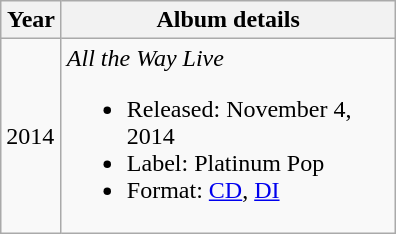<table class="wikitable">
<tr>
<th rowspan="1" width="33">Year</th>
<th rowspan="1" width="215">Album details</th>
</tr>
<tr>
<td>2014</td>
<td><em>All the Way Live</em><br><ul><li>Released: November 4, 2014</li><li>Label: Platinum Pop</li><li>Format: <a href='#'>CD</a>, <a href='#'>DI</a></li></ul></td>
</tr>
</table>
